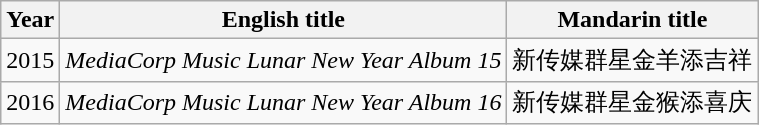<table class="wikitable sortable">
<tr>
<th>Year</th>
<th>English title</th>
<th>Mandarin title</th>
</tr>
<tr>
<td>2015</td>
<td><em>MediaCorp Music Lunar New Year Album 15</em></td>
<td>新传媒群星金羊添吉祥</td>
</tr>
<tr>
<td>2016</td>
<td><em>MediaCorp Music Lunar New Year Album 16</em></td>
<td>新传媒群星金猴添喜庆</td>
</tr>
</table>
